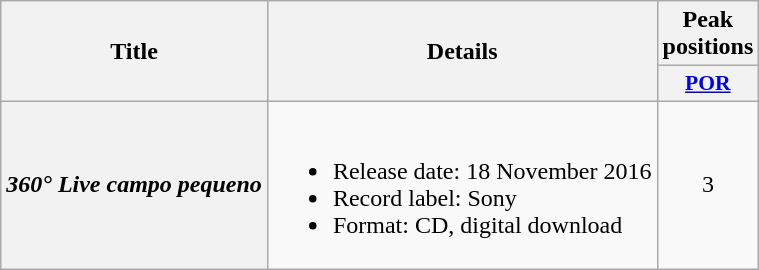<table class="wikitable plainrowheaders">
<tr>
<th scope="col" rowspan="2">Title</th>
<th scope="col" rowspan="2">Details</th>
<th scope="col" colspan="1">Peak positions</th>
</tr>
<tr>
<th scope="col" style="width:3em;font-size:90%;"><a href='#'>POR</a><br></th>
</tr>
<tr>
<th scope="row"><em>360° Live campo pequeno</em></th>
<td><br><ul><li>Release date: 18 November 2016</li><li>Record label: Sony</li><li>Format: CD, digital download</li></ul></td>
<td style="text-align:center;">3</td>
</tr>
</table>
